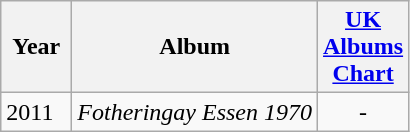<table class="wikitable">
<tr>
<th width="40">Year</th>
<th>Album</th>
<th width="40"><a href='#'>UK Albums Chart</a></th>
</tr>
<tr>
<td>2011</td>
<td><em>Fotheringay Essen 1970</em></td>
<td align="center">-</td>
</tr>
</table>
